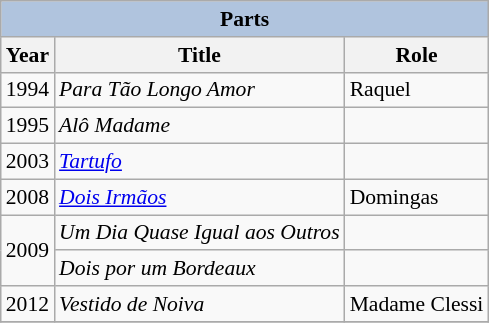<table class="wikitable" style="font-size: 90%;">
<tr>
<th colspan="4" style="background: LightSteelBlue;">Parts</th>
</tr>
<tr>
<th>Year</th>
<th>Title</th>
<th>Role</th>
</tr>
<tr>
<td>1994</td>
<td><em>Para Tão Longo Amor</em></td>
<td>Raquel</td>
</tr>
<tr>
<td>1995</td>
<td><em>Alô Madame</em></td>
<td></td>
</tr>
<tr>
<td>2003</td>
<td><em><a href='#'>Tartufo</a></em></td>
<td></td>
</tr>
<tr>
<td>2008</td>
<td><em><a href='#'>Dois Irmãos</a></em></td>
<td>Domingas</td>
</tr>
<tr>
<td rowspan="2">2009</td>
<td><em>Um Dia Quase Igual aos Outros</em></td>
<td></td>
</tr>
<tr>
<td><em>Dois por um Bordeaux</em></td>
<td></td>
</tr>
<tr>
<td>2012</td>
<td><em>Vestido de Noiva</em></td>
<td>Madame Clessi</td>
</tr>
<tr>
</tr>
</table>
